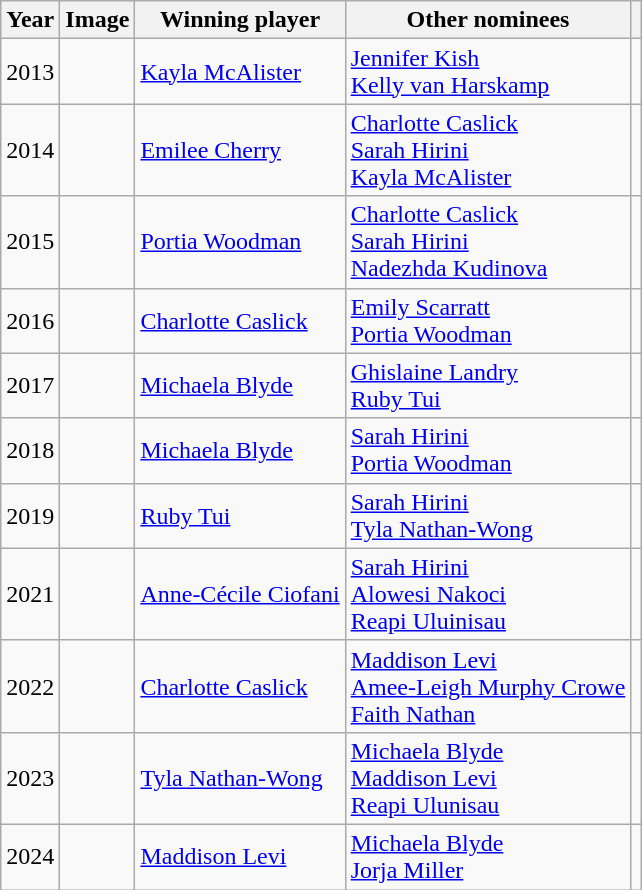<table class="sortable wikitable plainrowheaders" style="text-align:center">
<tr>
<th scope="col">Year</th>
<th>Image</th>
<th scope="col">Winning player</th>
<th scope="col" class="unsortable">Other nominees</th>
<th scope="col" class="unsortable"></th>
</tr>
<tr>
<td>2013</td>
<td></td>
<td align="left"> <a href='#'>Kayla McAlister</a></td>
<td align="left"> <a href='#'>Jennifer Kish</a><br> <a href='#'>Kelly van Harskamp</a></td>
<td></td>
</tr>
<tr>
<td>2014</td>
<td></td>
<td align="left"> <a href='#'>Emilee Cherry</a></td>
<td align="left"> <a href='#'>Charlotte Caslick</a><br> <a href='#'>Sarah Hirini</a><br> <a href='#'>Kayla McAlister</a></td>
<td></td>
</tr>
<tr>
<td>2015</td>
<td></td>
<td align="left"> <a href='#'>Portia Woodman</a></td>
<td align="left"> <a href='#'>Charlotte Caslick</a><br> <a href='#'>Sarah Hirini</a><br> <a href='#'>Nadezhda Kudinova</a></td>
<td></td>
</tr>
<tr>
<td>2016</td>
<td></td>
<td align="left"> <a href='#'>Charlotte Caslick</a></td>
<td align="left"> <a href='#'>Emily Scarratt</a><br> <a href='#'>Portia Woodman</a></td>
<td></td>
</tr>
<tr>
<td>2017</td>
<td></td>
<td align="left"> <a href='#'>Michaela Blyde</a></td>
<td align="left"> <a href='#'>Ghislaine Landry</a><br> <a href='#'>Ruby Tui</a></td>
<td></td>
</tr>
<tr>
<td>2018</td>
<td></td>
<td align="left"> <a href='#'>Michaela Blyde</a></td>
<td align="left"> <a href='#'>Sarah Hirini</a><br> <a href='#'>Portia Woodman</a></td>
<td></td>
</tr>
<tr>
<td>2019</td>
<td></td>
<td align="left"> <a href='#'>Ruby Tui</a></td>
<td align="left"> <a href='#'>Sarah Hirini</a><br> <a href='#'>Tyla Nathan-Wong</a></td>
<td></td>
</tr>
<tr>
<td>2021</td>
<td></td>
<td align="left"> <a href='#'>Anne-Cécile Ciofani</a></td>
<td align="left"> <a href='#'>Sarah Hirini</a> <br> <a href='#'>Alowesi Nakoci</a><br> <a href='#'>Reapi Uluinisau</a></td>
<td></td>
</tr>
<tr>
<td>2022</td>
<td></td>
<td align="left"> <a href='#'>Charlotte Caslick</a></td>
<td align="left"> <a href='#'>Maddison Levi</a><br> <a href='#'>Amee-Leigh Murphy Crowe</a><br> <a href='#'>Faith Nathan</a></td>
<td></td>
</tr>
<tr>
<td>2023</td>
<td></td>
<td align="left"> <a href='#'>Tyla Nathan-Wong</a></td>
<td align="left"> <a href='#'>Michaela Blyde</a><br> <a href='#'>Maddison Levi</a><br> <a href='#'>Reapi Ulunisau</a></td>
<td></td>
</tr>
<tr>
<td>2024</td>
<td></td>
<td align="left"> <a href='#'>Maddison Levi</a></td>
<td align="left"> <a href='#'>Michaela Blyde</a><br> <a href='#'>Jorja Miller</a></td>
<td></td>
</tr>
</table>
